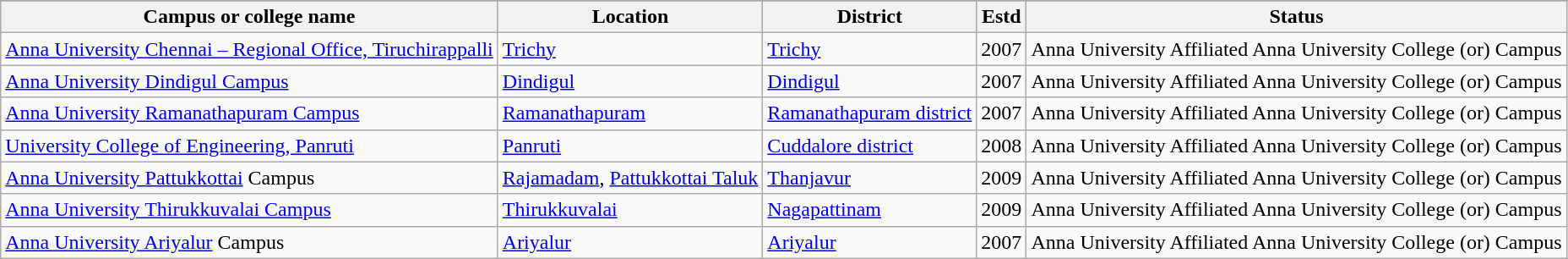<table class="wikitable sortable">
<tr>
</tr>
<tr>
<th>Campus or college name</th>
<th>Location</th>
<th>District</th>
<th>Estd</th>
<th>Status</th>
</tr>
<tr>
<td><a href='#'>Anna University Chennai – Regional Office, Tiruchirappalli</a></td>
<td><a href='#'>Trichy</a></td>
<td><a href='#'>Trichy</a></td>
<td>2007</td>
<td>Anna University Affiliated  Anna University College (or) Campus</td>
</tr>
<tr>
<td><a href='#'>Anna University Dindigul Campus</a></td>
<td><a href='#'>Dindigul</a></td>
<td><a href='#'>Dindigul</a></td>
<td>2007</td>
<td>Anna University Affiliated  Anna University College (or) Campus</td>
</tr>
<tr>
<td><a href='#'>Anna University Ramanathapuram Campus</a></td>
<td><a href='#'>Ramanathapuram</a></td>
<td><a href='#'>Ramanathapuram district</a></td>
<td>2007</td>
<td>Anna University Affiliated  Anna University College (or) Campus</td>
</tr>
<tr>
<td><a href='#'>University College of Engineering, Panruti</a></td>
<td><a href='#'>Panruti</a></td>
<td><a href='#'>Cuddalore district</a></td>
<td>2008</td>
<td>Anna University Affiliated  Anna University College (or) Campus</td>
</tr>
<tr>
<td><a href='#'>Anna University Pattukkottai</a> Campus</td>
<td><a href='#'>Rajamadam</a>, <a href='#'>Pattukkottai Taluk</a></td>
<td><a href='#'>Thanjavur</a></td>
<td>2009</td>
<td>Anna University Affiliated  Anna University College (or) Campus</td>
</tr>
<tr>
<td><a href='#'>Anna University Thirukkuvalai Campus</a></td>
<td><a href='#'>Thirukkuvalai</a></td>
<td><a href='#'>Nagapattinam</a></td>
<td>2009</td>
<td>Anna University Affiliated  Anna University College (or) Campus</td>
</tr>
<tr>
<td><a href='#'>Anna University Ariyalur</a> Campus</td>
<td><a href='#'>Ariyalur</a></td>
<td><a href='#'>Ariyalur</a></td>
<td>2007</td>
<td>Anna University Affiliated  Anna University College (or) Campus</td>
</tr>
</table>
